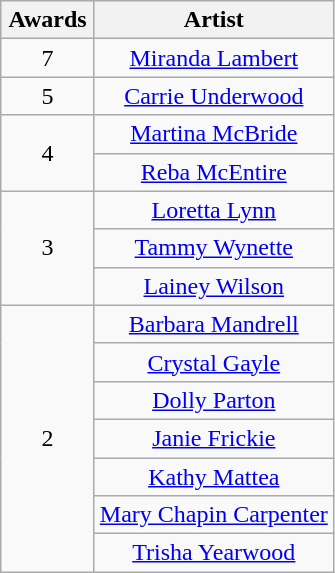<table class="wikitable" rowspan="2" style="text-align:center;">
<tr>
<th scope="col" style="width:55px;">Awards</th>
<th scope="col" style="text-align:center;">Artist</th>
</tr>
<tr>
<td>7</td>
<td><a href='#'>Miranda Lambert</a></td>
</tr>
<tr>
<td>5</td>
<td><a href='#'>Carrie Underwood</a></td>
</tr>
<tr>
<td rowspan=2>4</td>
<td><a href='#'>Martina McBride</a></td>
</tr>
<tr>
<td><a href='#'>Reba McEntire</a></td>
</tr>
<tr>
<td rowspan="3">3</td>
<td><a href='#'>Loretta Lynn</a></td>
</tr>
<tr>
<td><a href='#'>Tammy Wynette</a></td>
</tr>
<tr>
<td><a href='#'>Lainey Wilson</a></td>
</tr>
<tr>
<td rowspan=7>2</td>
<td><a href='#'>Barbara Mandrell</a></td>
</tr>
<tr>
<td><a href='#'>Crystal Gayle</a></td>
</tr>
<tr>
<td><a href='#'>Dolly Parton</a></td>
</tr>
<tr>
<td><a href='#'>Janie Frickie</a></td>
</tr>
<tr>
<td><a href='#'>Kathy Mattea</a></td>
</tr>
<tr>
<td><a href='#'>Mary Chapin Carpenter</a></td>
</tr>
<tr>
<td><a href='#'>Trisha Yearwood</a></td>
</tr>
</table>
